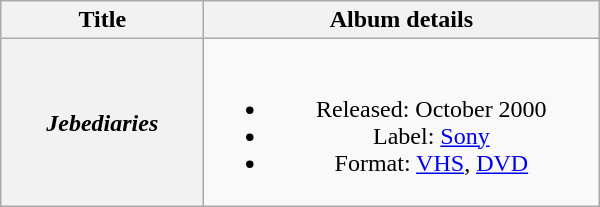<table class="wikitable plainrowheaders" style="text-align:center;">
<tr>
<th scope="col" style="width:8em;">Title</th>
<th scope="col" style="width:16em;">Album details</th>
</tr>
<tr>
<th scope="row"><em>Jebediaries</em></th>
<td><br><ul><li>Released: October 2000</li><li>Label: <a href='#'>Sony</a> </li><li>Format: <a href='#'>VHS</a>, <a href='#'>DVD</a></li></ul></td>
</tr>
</table>
